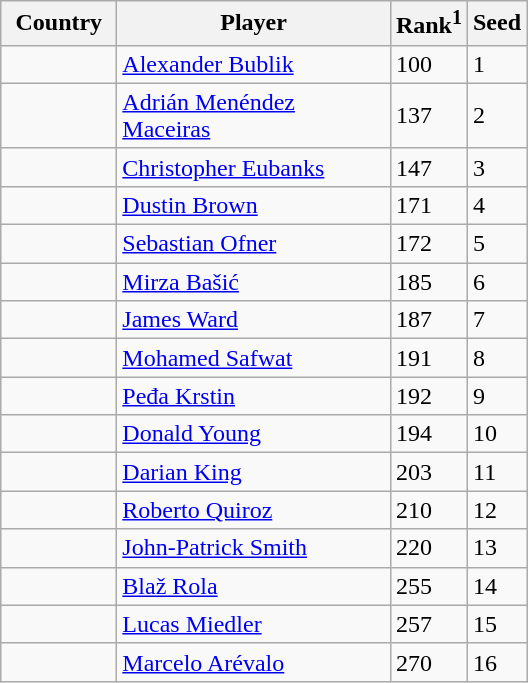<table class="sortable wikitable">
<tr>
<th width="70">Country</th>
<th width="175">Player</th>
<th>Rank<sup>1</sup></th>
<th>Seed</th>
</tr>
<tr>
<td></td>
<td><a href='#'>Alexander Bublik</a></td>
<td>100</td>
<td>1</td>
</tr>
<tr>
<td></td>
<td><a href='#'>Adrián Menéndez Maceiras</a></td>
<td>137</td>
<td>2</td>
</tr>
<tr>
<td></td>
<td><a href='#'>Christopher Eubanks</a></td>
<td>147</td>
<td>3</td>
</tr>
<tr>
<td></td>
<td><a href='#'>Dustin Brown</a></td>
<td>171</td>
<td>4</td>
</tr>
<tr>
<td></td>
<td><a href='#'>Sebastian Ofner</a></td>
<td>172</td>
<td>5</td>
</tr>
<tr>
<td></td>
<td><a href='#'>Mirza Bašić</a></td>
<td>185</td>
<td>6</td>
</tr>
<tr>
<td></td>
<td><a href='#'>James Ward</a></td>
<td>187</td>
<td>7</td>
</tr>
<tr>
<td></td>
<td><a href='#'>Mohamed Safwat</a></td>
<td>191</td>
<td>8</td>
</tr>
<tr>
<td></td>
<td><a href='#'>Peđa Krstin</a></td>
<td>192</td>
<td>9</td>
</tr>
<tr>
<td></td>
<td><a href='#'>Donald Young</a></td>
<td>194</td>
<td>10</td>
</tr>
<tr>
<td></td>
<td><a href='#'>Darian King</a></td>
<td>203</td>
<td>11</td>
</tr>
<tr>
<td></td>
<td><a href='#'>Roberto Quiroz</a></td>
<td>210</td>
<td>12</td>
</tr>
<tr>
<td></td>
<td><a href='#'>John-Patrick Smith</a></td>
<td>220</td>
<td>13</td>
</tr>
<tr>
<td></td>
<td><a href='#'>Blaž Rola</a></td>
<td>255</td>
<td>14</td>
</tr>
<tr>
<td></td>
<td><a href='#'>Lucas Miedler</a></td>
<td>257</td>
<td>15</td>
</tr>
<tr>
<td></td>
<td><a href='#'>Marcelo Arévalo</a></td>
<td>270</td>
<td>16</td>
</tr>
</table>
